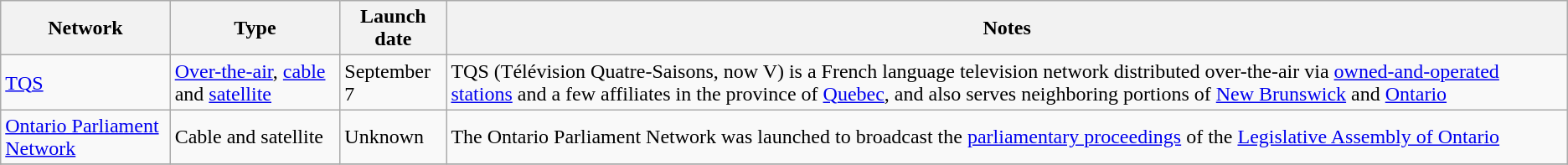<table class="wikitable">
<tr>
<th>Network</th>
<th>Type</th>
<th>Launch date</th>
<th>Notes</th>
</tr>
<tr>
<td><a href='#'>TQS</a></td>
<td><a href='#'>Over-the-air</a>, <a href='#'>cable</a> and <a href='#'>satellite</a></td>
<td>September 7</td>
<td>TQS (Télévision Quatre-Saisons, now V) is a French language television network distributed over-the-air via <a href='#'>owned-and-operated stations</a> and a few affiliates in the province of <a href='#'>Quebec</a>, and also serves neighboring portions of <a href='#'>New Brunswick</a> and <a href='#'>Ontario</a></td>
</tr>
<tr>
<td><a href='#'>Ontario Parliament Network</a></td>
<td>Cable and satellite <br> </td>
<td>Unknown</td>
<td>The Ontario Parliament Network was launched to broadcast the <a href='#'>parliamentary proceedings</a> of the <a href='#'>Legislative Assembly of Ontario</a></td>
</tr>
<tr>
</tr>
</table>
